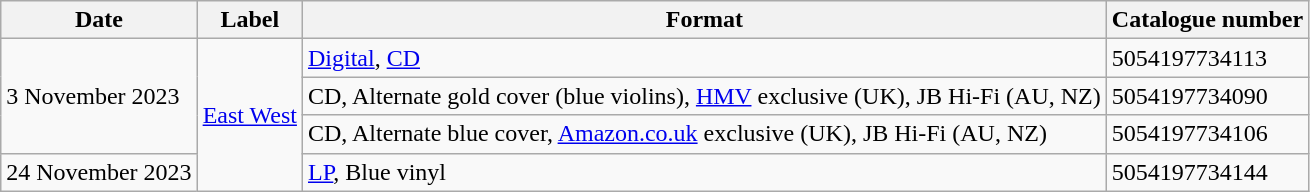<table class="wikitable plainrowheaders">
<tr>
<th scope="col">Date</th>
<th scope="col">Label</th>
<th scope="col">Format</th>
<th scope="col">Catalogue number</th>
</tr>
<tr>
<td rowspan="3">3 November 2023</td>
<td rowspan="4"><a href='#'>East West</a></td>
<td><a href='#'>Digital</a>, <a href='#'>CD</a></td>
<td>5054197734113</td>
</tr>
<tr>
<td>CD, Alternate gold cover (blue violins), <a href='#'>HMV</a> exclusive (UK), JB Hi-Fi (AU, NZ)</td>
<td>5054197734090</td>
</tr>
<tr>
<td>CD, Alternate blue cover, <a href='#'>Amazon.co.uk</a> exclusive (UK), JB Hi-Fi (AU, NZ)</td>
<td>5054197734106</td>
</tr>
<tr>
<td>24 November 2023</td>
<td><a href='#'>LP</a>, Blue vinyl</td>
<td>5054197734144</td>
</tr>
</table>
